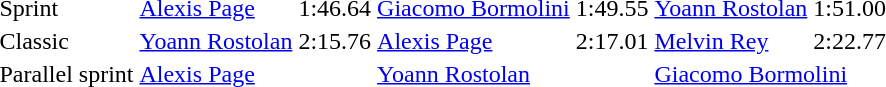<table>
<tr>
<td>Sprint</td>
<td> <a href='#'>Alexis Page</a></td>
<td>1:46.64</td>
<td> <a href='#'>Giacomo Bormolini</a></td>
<td>1:49.55</td>
<td> <a href='#'>Yoann Rostolan</a></td>
<td>1:51.00</td>
</tr>
<tr>
<td>Classic</td>
<td> <a href='#'>Yoann Rostolan</a></td>
<td>2:15.76</td>
<td> <a href='#'>Alexis Page</a></td>
<td>2:17.01</td>
<td> <a href='#'>Melvin Rey</a></td>
<td>2:22.77</td>
</tr>
<tr>
<td>Parallel sprint</td>
<td colspan="2"> <a href='#'>Alexis Page</a></td>
<td colspan="2"> <a href='#'>Yoann Rostolan</a></td>
<td colspan="2"> <a href='#'>Giacomo Bormolini</a></td>
</tr>
</table>
